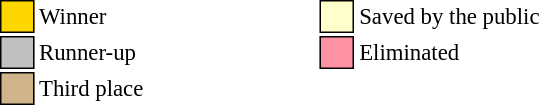<table class="toccolours" style="font-size: 95%; white-space: nowrap; float:left">
<tr>
<td style="background: gold; border:1px solid black">     </td>
<td>Winner</td>
<td>     </td>
<td>     </td>
<td>     </td>
<td>     </td>
<td>     </td>
<td style="background:#FFFFCC; border:1px solid black">     </td>
<td>Saved by the public</td>
</tr>
<tr>
<td style="background: silver; border:1px solid black">     </td>
<td>Runner-up</td>
<td>     </td>
<td>     </td>
<td>     </td>
<td>     </td>
<td>     </td>
<td style="background:#FF91A4; border:1px solid black">     </td>
<td>Eliminated</td>
</tr>
<tr>
<td style="background: tan; border:1px solid black">     </td>
<td>Third place</td>
</tr>
</table>
